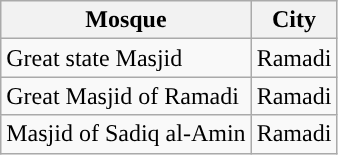<table class="wikitable sortable">
<tr>
<th>Mosque</th>
<th>City</th>
</tr>
<tr>
<td>Great state Masjid</td>
<td>Ramadi</td>
</tr>
<tr>
<td>Great Masjid of Ramadi</td>
<td>Ramadi</td>
</tr>
<tr>
<td>Masjid of Sadiq al-Amin</td>
<td>Ramadi</td>
</tr>
</table>
